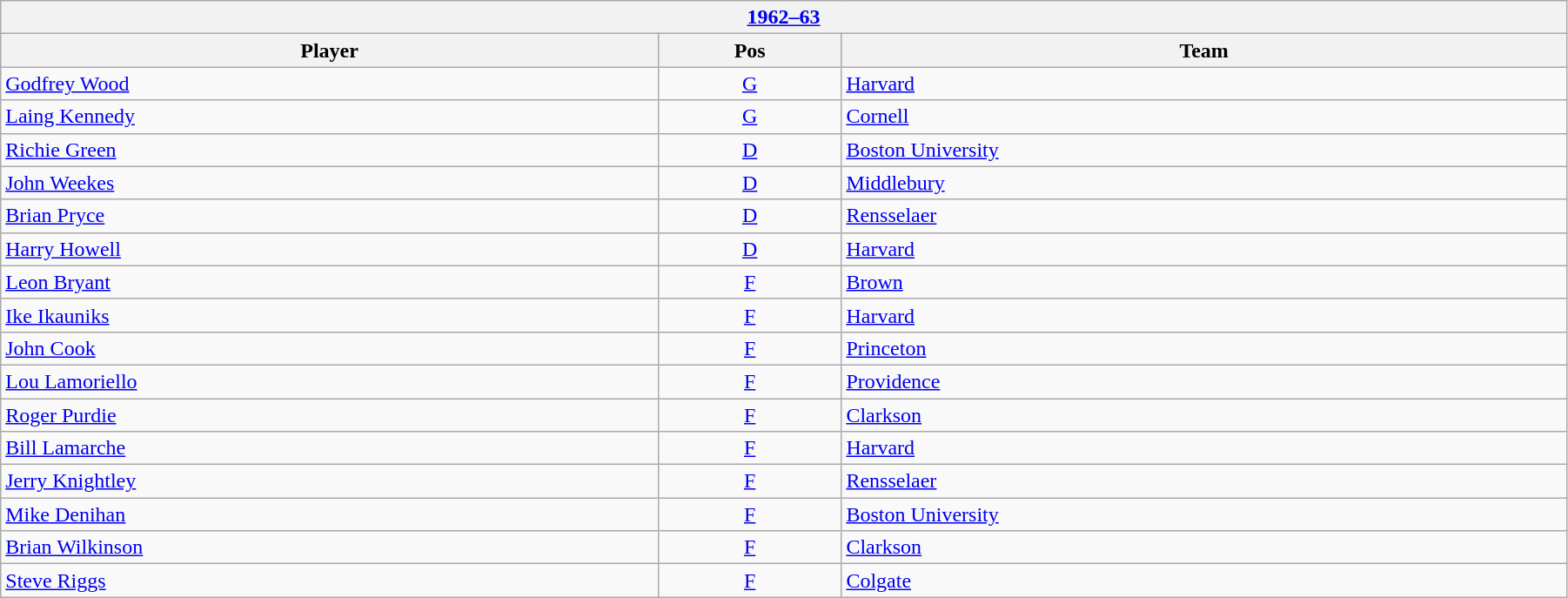<table class="wikitable" width=95%>
<tr>
<th colspan=3><a href='#'>1962–63</a></th>
</tr>
<tr>
<th>Player</th>
<th>Pos</th>
<th>Team</th>
</tr>
<tr>
<td><a href='#'>Godfrey Wood</a></td>
<td align=center><a href='#'>G</a></td>
<td><a href='#'>Harvard</a></td>
</tr>
<tr>
<td><a href='#'>Laing Kennedy</a></td>
<td align=center><a href='#'>G</a></td>
<td><a href='#'>Cornell</a></td>
</tr>
<tr>
<td><a href='#'>Richie Green</a></td>
<td align=center><a href='#'>D</a></td>
<td><a href='#'>Boston University</a></td>
</tr>
<tr>
<td><a href='#'>John Weekes</a></td>
<td align=center><a href='#'>D</a></td>
<td><a href='#'>Middlebury</a></td>
</tr>
<tr>
<td><a href='#'>Brian Pryce</a></td>
<td align=center><a href='#'>D</a></td>
<td><a href='#'>Rensselaer</a></td>
</tr>
<tr>
<td><a href='#'>Harry Howell</a></td>
<td align=center><a href='#'>D</a></td>
<td><a href='#'>Harvard</a></td>
</tr>
<tr>
<td><a href='#'>Leon Bryant</a></td>
<td align=center><a href='#'>F</a></td>
<td><a href='#'>Brown</a></td>
</tr>
<tr>
<td><a href='#'>Ike Ikauniks</a></td>
<td align=center><a href='#'>F</a></td>
<td><a href='#'>Harvard</a></td>
</tr>
<tr>
<td><a href='#'>John Cook</a></td>
<td align=center><a href='#'>F</a></td>
<td><a href='#'>Princeton</a></td>
</tr>
<tr>
<td><a href='#'>Lou Lamoriello</a></td>
<td align=center><a href='#'>F</a></td>
<td><a href='#'>Providence</a></td>
</tr>
<tr>
<td><a href='#'>Roger Purdie</a></td>
<td align=center><a href='#'>F</a></td>
<td><a href='#'>Clarkson</a></td>
</tr>
<tr>
<td><a href='#'>Bill Lamarche</a></td>
<td align=center><a href='#'>F</a></td>
<td><a href='#'>Harvard</a></td>
</tr>
<tr>
<td><a href='#'>Jerry Knightley</a></td>
<td align=center><a href='#'>F</a></td>
<td><a href='#'>Rensselaer</a></td>
</tr>
<tr>
<td><a href='#'>Mike Denihan</a></td>
<td align=center><a href='#'>F</a></td>
<td><a href='#'>Boston University</a></td>
</tr>
<tr>
<td><a href='#'>Brian Wilkinson</a></td>
<td align=center><a href='#'>F</a></td>
<td><a href='#'>Clarkson</a></td>
</tr>
<tr>
<td><a href='#'>Steve Riggs</a></td>
<td align=center><a href='#'>F</a></td>
<td><a href='#'>Colgate</a></td>
</tr>
</table>
